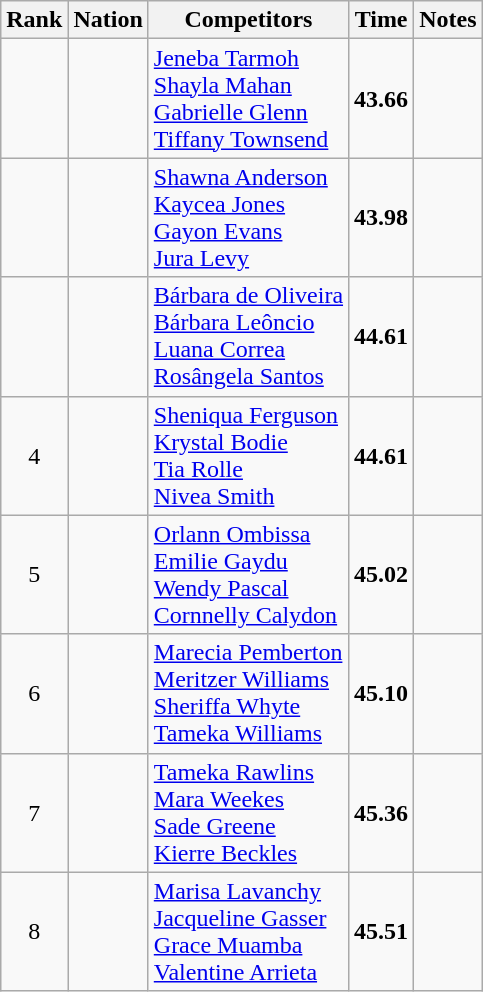<table class="wikitable sortable" style="text-align:center">
<tr>
<th>Rank</th>
<th>Nation</th>
<th>Competitors</th>
<th>Time</th>
<th>Notes</th>
</tr>
<tr>
<td></td>
<td align=left></td>
<td align=left><a href='#'>Jeneba Tarmoh</a><br><a href='#'>Shayla Mahan</a><br><a href='#'>Gabrielle Glenn</a><br><a href='#'>Tiffany Townsend</a></td>
<td><strong>43.66</strong></td>
<td></td>
</tr>
<tr>
<td></td>
<td align=left></td>
<td align=left><a href='#'>Shawna Anderson</a><br><a href='#'>Kaycea Jones</a><br><a href='#'>Gayon Evans</a><br><a href='#'>Jura Levy</a></td>
<td><strong>43.98</strong></td>
<td></td>
</tr>
<tr>
<td></td>
<td align=left></td>
<td align=left><a href='#'>Bárbara de Oliveira</a><br><a href='#'>Bárbara Leôncio</a><br><a href='#'>Luana Correa</a><br><a href='#'>Rosângela Santos</a></td>
<td><strong>44.61</strong></td>
<td></td>
</tr>
<tr>
<td>4</td>
<td align=left></td>
<td align=left><a href='#'>Sheniqua Ferguson</a><br><a href='#'>Krystal Bodie</a><br><a href='#'>Tia Rolle</a><br><a href='#'>Nivea Smith</a></td>
<td><strong>44.61</strong></td>
<td></td>
</tr>
<tr>
<td>5</td>
<td align=left></td>
<td align=left><a href='#'>Orlann Ombissa</a><br><a href='#'>Emilie Gaydu</a><br><a href='#'>Wendy Pascal</a><br><a href='#'>Cornnelly Calydon</a></td>
<td><strong>45.02</strong></td>
<td></td>
</tr>
<tr>
<td>6</td>
<td align=left></td>
<td align=left><a href='#'>Marecia Pemberton</a><br><a href='#'>Meritzer Williams</a><br><a href='#'>Sheriffa Whyte</a><br><a href='#'>Tameka Williams</a></td>
<td><strong>45.10</strong></td>
<td></td>
</tr>
<tr>
<td>7</td>
<td align=left></td>
<td align=left><a href='#'>Tameka Rawlins</a><br><a href='#'>Mara Weekes</a><br><a href='#'>Sade Greene</a><br><a href='#'>Kierre Beckles</a></td>
<td><strong>45.36</strong></td>
<td></td>
</tr>
<tr>
<td>8</td>
<td align=left></td>
<td align=left><a href='#'>Marisa Lavanchy</a><br><a href='#'>Jacqueline Gasser</a><br><a href='#'>Grace Muamba</a><br><a href='#'>Valentine Arrieta</a></td>
<td><strong>45.51</strong></td>
<td></td>
</tr>
</table>
